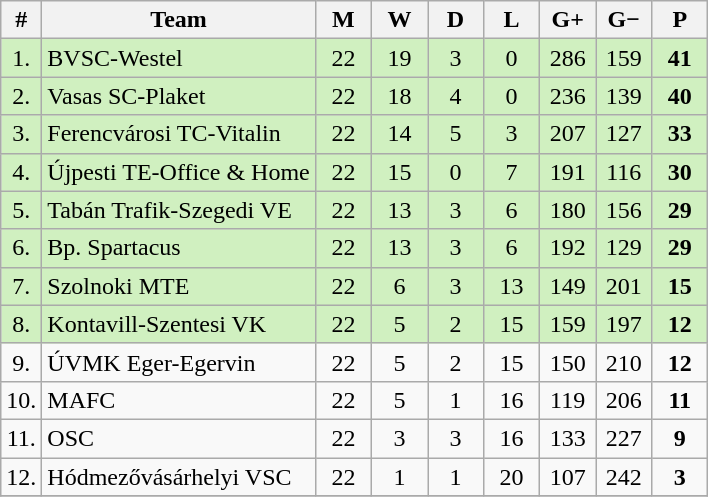<table class="wikitable" style="text-align: center;">
<tr>
<th width="15">#</th>
<th width="175">Team</th>
<th width="30">M</th>
<th width="30">W</th>
<th width="30">D</th>
<th width="30">L</th>
<th width="30">G+</th>
<th width="30">G−</th>
<th width="30">P</th>
</tr>
<tr style="background: #D0F0C0;">
<td>1.</td>
<td align="left">BVSC-Westel</td>
<td>22</td>
<td>19</td>
<td>3</td>
<td>0</td>
<td>286</td>
<td>159</td>
<td><strong>41</strong></td>
</tr>
<tr style="background: #D0F0C0;">
<td>2.</td>
<td align="left">Vasas SC-Plaket</td>
<td>22</td>
<td>18</td>
<td>4</td>
<td>0</td>
<td>236</td>
<td>139</td>
<td><strong>40</strong></td>
</tr>
<tr style="background: #D0F0C0;">
<td>3.</td>
<td align="left">Ferencvárosi TC-Vitalin</td>
<td>22</td>
<td>14</td>
<td>5</td>
<td>3</td>
<td>207</td>
<td>127</td>
<td><strong>33</strong></td>
</tr>
<tr style="background: #D0F0C0;">
<td>4.</td>
<td align="left">Újpesti TE-Office & Home</td>
<td>22</td>
<td>15</td>
<td>0</td>
<td>7</td>
<td>191</td>
<td>116</td>
<td><strong>30</strong></td>
</tr>
<tr style="background: #D0F0C0;">
<td>5.</td>
<td align="left">Tabán Trafik-Szegedi VE</td>
<td>22</td>
<td>13</td>
<td>3</td>
<td>6</td>
<td>180</td>
<td>156</td>
<td><strong>29</strong></td>
</tr>
<tr style="background: #D0F0C0;">
<td>6.</td>
<td align="left">Bp. Spartacus</td>
<td>22</td>
<td>13</td>
<td>3</td>
<td>6</td>
<td>192</td>
<td>129</td>
<td><strong>29</strong></td>
</tr>
<tr style="background: #D0F0C0;">
<td>7.</td>
<td align="left">Szolnoki MTE</td>
<td>22</td>
<td>6</td>
<td>3</td>
<td>13</td>
<td>149</td>
<td>201</td>
<td><strong>15</strong></td>
</tr>
<tr style="background: #D0F0C0;">
<td>8.</td>
<td align="left">Kontavill-Szentesi VK</td>
<td>22</td>
<td>5</td>
<td>2</td>
<td>15</td>
<td>159</td>
<td>197</td>
<td><strong>12</strong></td>
</tr>
<tr>
<td>9.</td>
<td align="left">ÚVMK Eger-Egervin</td>
<td>22</td>
<td>5</td>
<td>2</td>
<td>15</td>
<td>150</td>
<td>210</td>
<td><strong>12</strong></td>
</tr>
<tr>
<td>10.</td>
<td align="left">MAFC</td>
<td>22</td>
<td>5</td>
<td>1</td>
<td>16</td>
<td>119</td>
<td>206</td>
<td><strong>11</strong></td>
</tr>
<tr>
<td>11.</td>
<td align="left">OSC</td>
<td>22</td>
<td>3</td>
<td>3</td>
<td>16</td>
<td>133</td>
<td>227</td>
<td><strong>9</strong></td>
</tr>
<tr>
<td>12.</td>
<td align="left">Hódmezővásárhelyi VSC</td>
<td>22</td>
<td>1</td>
<td>1</td>
<td>20</td>
<td>107</td>
<td>242</td>
<td><strong>3</strong></td>
</tr>
<tr>
</tr>
</table>
